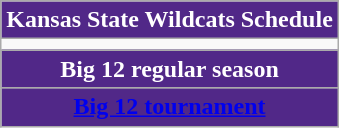<table class="wikitable collapsible collapsed" style=font-size:100% style="text-align:center">
<tr>
<th colspan="6" style="background:#512888; color:#FFFFFF; text-align:center"><strong>Kansas State Wildcats Schedule</strong></th>
</tr>
<tr>
<td></td>
</tr>
<tr>
<th colspan=12 style="background:#512888; color:#FFFFFF;">Big 12 regular season<br>

















</th>
</tr>
<tr>
<th colspan=12 style="background:#512888; color:#FFFFFF;"><a href='#'><span>Big 12 tournament</span></a><br>

</th>
</tr>
</table>
